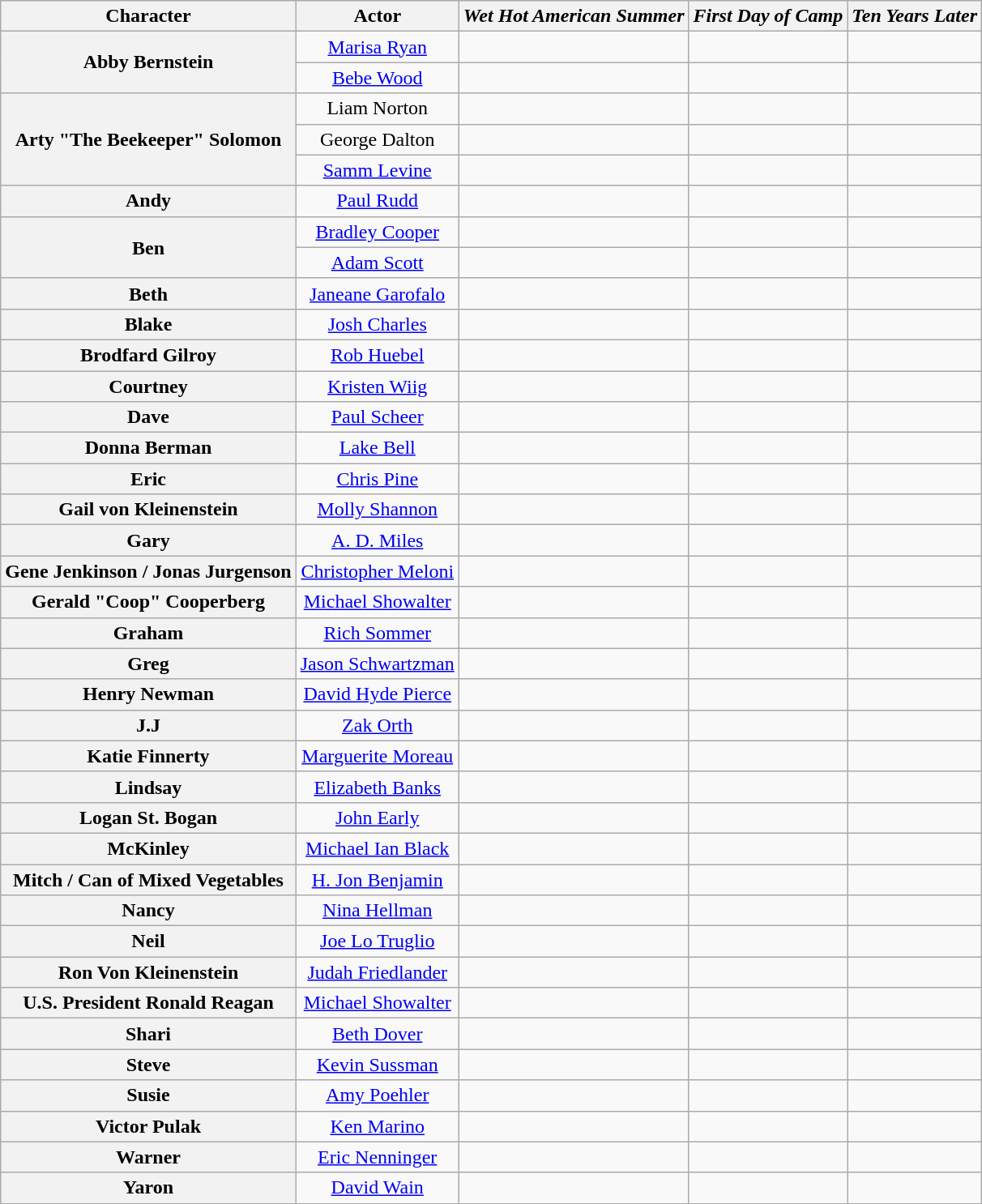<table class="wikitable" style="text-align: center;">
<tr>
<th scope="col">Character</th>
<th scope="col">Actor</th>
<th scope="col"><em>Wet Hot American Summer</em></th>
<th scope="col"><em>First Day of Camp</em></th>
<th scope="col"><em>Ten Years Later</em></th>
</tr>
<tr>
<th scope="row" rowspan="2">Abby Bernstein</th>
<td><a href='#'>Marisa Ryan</a></td>
<td></td>
<td></td>
<td></td>
</tr>
<tr>
<td><a href='#'>Bebe Wood</a></td>
<td></td>
<td></td>
<td></td>
</tr>
<tr>
<th scope="row" rowspan="3">Arty "The Beekeeper" Solomon</th>
<td>Liam Norton</td>
<td></td>
<td></td>
<td></td>
</tr>
<tr>
<td>George Dalton</td>
<td></td>
<td></td>
<td></td>
</tr>
<tr>
<td><a href='#'>Samm Levine</a></td>
<td></td>
<td></td>
<td></td>
</tr>
<tr>
<th scope="row">Andy</th>
<td><a href='#'>Paul Rudd</a></td>
<td></td>
<td></td>
<td></td>
</tr>
<tr>
<th scope="row" rowspan="2">Ben</th>
<td><a href='#'>Bradley Cooper</a></td>
<td></td>
<td></td>
<td></td>
</tr>
<tr>
<td><a href='#'>Adam Scott</a></td>
<td></td>
<td></td>
<td></td>
</tr>
<tr>
<th scope="row">Beth</th>
<td><a href='#'>Janeane Garofalo</a></td>
<td></td>
<td></td>
<td></td>
</tr>
<tr>
<th scope="row">Blake</th>
<td><a href='#'>Josh Charles</a></td>
<td></td>
<td></td>
<td></td>
</tr>
<tr>
<th scope="row">Brodfard Gilroy</th>
<td><a href='#'>Rob Huebel</a></td>
<td></td>
<td></td>
<td></td>
</tr>
<tr>
<th scope="row">Courtney</th>
<td><a href='#'>Kristen Wiig</a></td>
<td></td>
<td></td>
<td></td>
</tr>
<tr>
<th scope="row">Dave</th>
<td><a href='#'>Paul Scheer</a></td>
<td></td>
<td></td>
<td></td>
</tr>
<tr>
<th scope="row">Donna Berman</th>
<td><a href='#'>Lake Bell</a></td>
<td></td>
<td></td>
<td></td>
</tr>
<tr>
<th scope="row">Eric</th>
<td><a href='#'>Chris Pine</a></td>
<td></td>
<td></td>
<td></td>
</tr>
<tr>
<th scope="row">Gail von Kleinenstein</th>
<td><a href='#'>Molly Shannon</a></td>
<td></td>
<td></td>
<td></td>
</tr>
<tr>
<th scope="row">Gary</th>
<td><a href='#'>A. D. Miles</a></td>
<td></td>
<td></td>
<td></td>
</tr>
<tr>
<th scope="row">Gene Jenkinson / Jonas Jurgenson</th>
<td><a href='#'>Christopher Meloni</a></td>
<td></td>
<td></td>
<td></td>
</tr>
<tr>
<th scope="row">Gerald "Coop" Cooperberg</th>
<td><a href='#'>Michael Showalter</a></td>
<td></td>
<td></td>
<td></td>
</tr>
<tr>
<th scope="row">Graham</th>
<td><a href='#'>Rich Sommer</a></td>
<td></td>
<td></td>
<td></td>
</tr>
<tr>
<th scope="row">Greg</th>
<td><a href='#'>Jason Schwartzman</a></td>
<td></td>
<td></td>
<td></td>
</tr>
<tr>
<th scope="row">Henry Newman</th>
<td><a href='#'>David Hyde Pierce</a></td>
<td></td>
<td></td>
<td></td>
</tr>
<tr>
<th scope="row">J.J</th>
<td><a href='#'>Zak Orth</a></td>
<td></td>
<td></td>
<td></td>
</tr>
<tr>
<th scope="row">Katie Finnerty</th>
<td><a href='#'>Marguerite Moreau</a></td>
<td></td>
<td></td>
<td></td>
</tr>
<tr>
<th scope="row">Lindsay</th>
<td><a href='#'>Elizabeth Banks</a></td>
<td></td>
<td></td>
<td></td>
</tr>
<tr>
<th scope="row">Logan St. Bogan</th>
<td><a href='#'>John Early</a></td>
<td></td>
<td></td>
<td></td>
</tr>
<tr>
<th scope="row">McKinley</th>
<td><a href='#'>Michael Ian Black</a></td>
<td></td>
<td></td>
<td></td>
</tr>
<tr>
<th scope="row">Mitch / Can of Mixed Vegetables</th>
<td><a href='#'>H. Jon Benjamin</a></td>
<td></td>
<td></td>
<td></td>
</tr>
<tr>
<th scope="row">Nancy</th>
<td><a href='#'>Nina Hellman</a></td>
<td></td>
<td></td>
<td></td>
</tr>
<tr>
<th scope="row">Neil</th>
<td><a href='#'>Joe Lo Truglio</a></td>
<td></td>
<td></td>
<td></td>
</tr>
<tr>
<th scope="row">Ron Von Kleinenstein</th>
<td><a href='#'>Judah Friedlander</a></td>
<td></td>
<td></td>
<td></td>
</tr>
<tr>
<th scope="row">U.S. President Ronald Reagan</th>
<td><a href='#'>Michael Showalter</a></td>
<td></td>
<td></td>
<td></td>
</tr>
<tr>
<th scope="row">Shari</th>
<td><a href='#'>Beth Dover</a></td>
<td></td>
<td></td>
<td></td>
</tr>
<tr>
<th scope="row">Steve</th>
<td><a href='#'>Kevin Sussman</a></td>
<td></td>
<td></td>
<td></td>
</tr>
<tr>
<th scope="row">Susie</th>
<td><a href='#'>Amy Poehler</a></td>
<td></td>
<td></td>
<td></td>
</tr>
<tr>
<th scope="row">Victor Pulak</th>
<td><a href='#'>Ken Marino</a></td>
<td></td>
<td></td>
<td></td>
</tr>
<tr>
<th scope="row">Warner</th>
<td><a href='#'>Eric Nenninger</a></td>
<td></td>
<td></td>
<td></td>
</tr>
<tr>
<th scope="row">Yaron</th>
<td><a href='#'>David Wain</a></td>
<td></td>
<td></td>
<td></td>
</tr>
</table>
